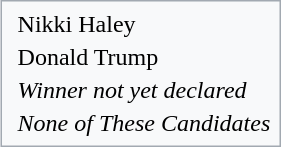<table style="float:right; margin-left: 1em; margin-bottom: 0.5em; border: 1px solid #a2a9b1; color: black; background-color: #f8f9fa; padding:0.2em;">
<tr>
<td></td>
<td>Nikki Haley</td>
</tr>
<tr>
<td></td>
<td>Donald Trump</td>
</tr>
<tr>
<td></td>
<td><em>Winner not yet declared</em></td>
</tr>
<tr>
<td></td>
<td><em>None of These Candidates</em></td>
</tr>
</table>
